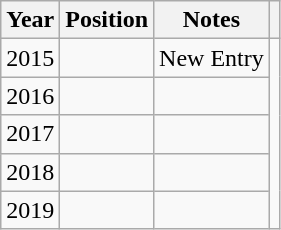<table class="wikitable plainrowheaders" style="text-align:center;">
<tr>
<th>Year</th>
<th>Position</th>
<th>Notes</th>
<th></th>
</tr>
<tr>
<td>2015</td>
<td></td>
<td>New Entry</td>
<td rowspan="5"></td>
</tr>
<tr>
<td>2016</td>
<td></td>
<td></td>
</tr>
<tr>
<td>2017</td>
<td></td>
<td></td>
</tr>
<tr>
<td>2018</td>
<td></td>
<td></td>
</tr>
<tr>
<td>2019</td>
<td></td>
<td></td>
</tr>
</table>
